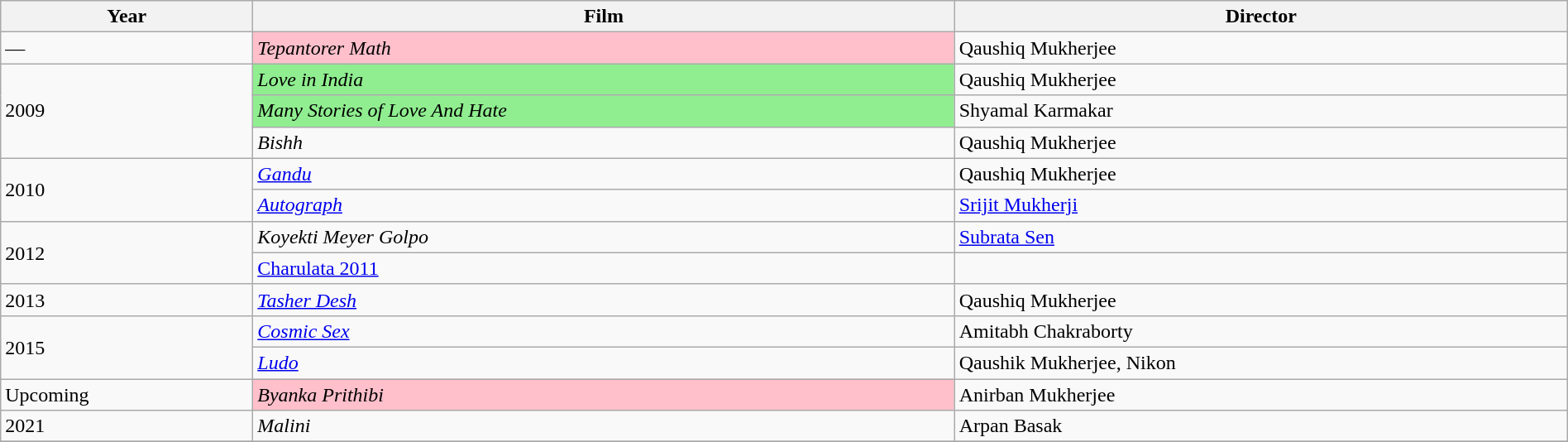<table class="wikitable sortable" style="width:100%;">
<tr>
<th>Year</th>
<th>Film</th>
<th>Director</th>
</tr>
<tr>
<td>—</td>
<td style="background:pink;"><em>Tepantorer Math</em></td>
<td>Qaushiq Mukherjee</td>
</tr>
<tr>
<td rowspan="3">2009</td>
<td style="background:lightgreen;"><em>Love in India</em></td>
<td>Qaushiq Mukherjee</td>
</tr>
<tr>
<td style="background:lightgreen;"><em>Many Stories of Love And Hate</em></td>
<td>Shyamal Karmakar</td>
</tr>
<tr>
<td><em>Bishh</em></td>
<td>Qaushiq Mukherjee</td>
</tr>
<tr>
<td rowspan="2">2010</td>
<td><em><a href='#'>Gandu</a></em></td>
<td>Qaushiq Mukherjee</td>
</tr>
<tr>
<td><em><a href='#'>Autograph</a></em></td>
<td><a href='#'>Srijit Mukherji</a></td>
</tr>
<tr>
<td rowspan="2">2012</td>
<td><em>Koyekti Meyer Golpo</em></td>
<td><a href='#'>Subrata Sen</a></td>
</tr>
<tr>
<td><a href='#'>Charulata 2011</a></td>
<td></td>
</tr>
<tr>
<td>2013</td>
<td><em><a href='#'>Tasher Desh</a></em></td>
<td>Qaushiq Mukherjee</td>
</tr>
<tr>
<td rowspan="2">2015</td>
<td><em><a href='#'>Cosmic Sex</a></em></td>
<td>Amitabh Chakraborty</td>
</tr>
<tr>
<td><em><a href='#'>Ludo</a></em></td>
<td>Qaushik Mukherjee, Nikon</td>
</tr>
<tr>
<td>Upcoming</td>
<td style="background:pink;"><em>Byanka Prithibi</em></td>
<td>Anirban Mukherjee</td>
</tr>
<tr>
<td>2021</td>
<td style="background:;"><em>Malini</em></td>
<td>Arpan Basak</td>
</tr>
<tr>
</tr>
</table>
